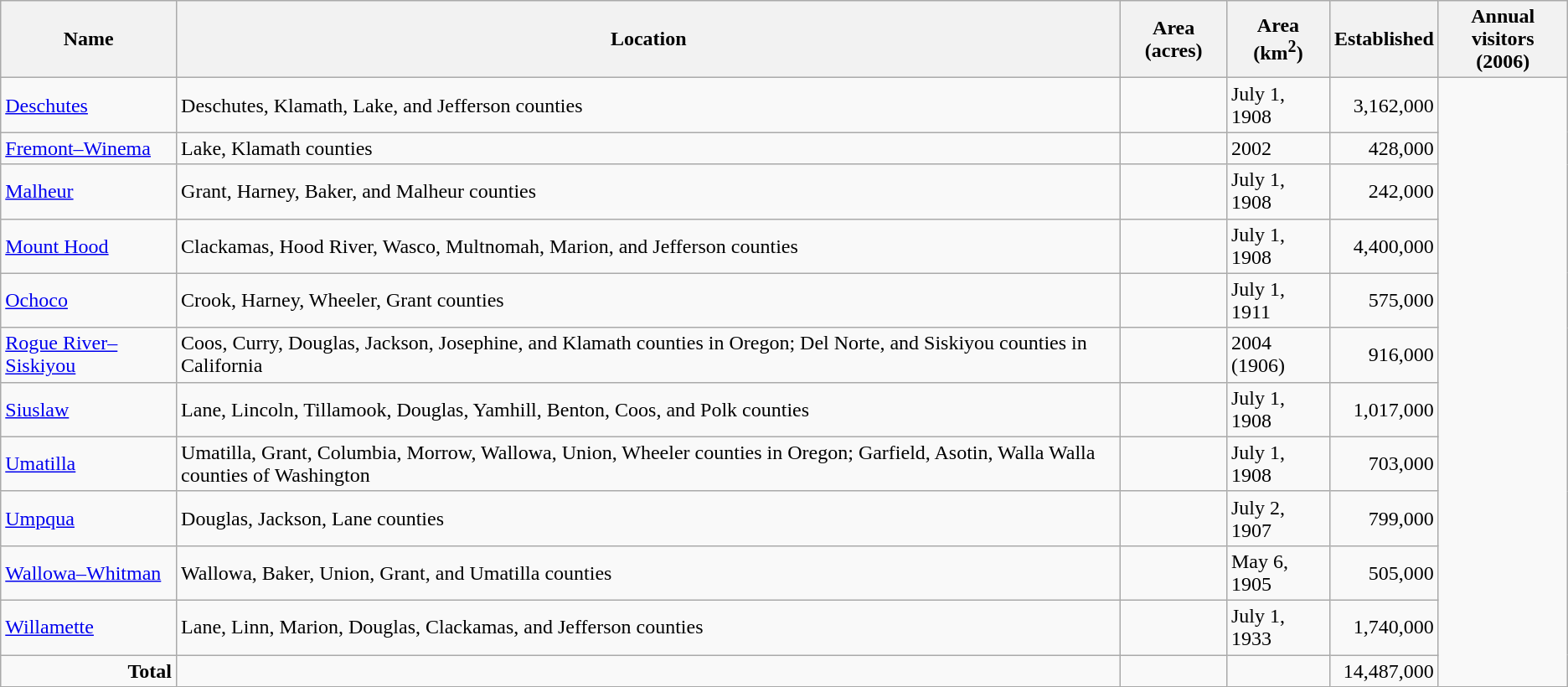<table class="wikitable sortable">
<tr>
<th>Name</th>
<th>Location</th>
<th>Area (acres)</th>
<th>Area (km<sup>2</sup>)</th>
<th>Established</th>
<th>Annual visitors<br>(2006)</th>
</tr>
<tr>
<td><a href='#'>Deschutes</a></td>
<td>Deschutes, Klamath, Lake, and Jefferson counties</td>
<td></td>
<td>July 1, 1908</td>
<td align="right">3,162,000</td>
</tr>
<tr>
<td><a href='#'>Fremont–Winema</a></td>
<td>Lake, Klamath counties</td>
<td></td>
<td>2002</td>
<td align="right">428,000</td>
</tr>
<tr>
<td><a href='#'>Malheur</a></td>
<td>Grant, Harney, Baker, and Malheur counties</td>
<td></td>
<td>July 1, 1908</td>
<td align="right">242,000</td>
</tr>
<tr>
<td><a href='#'>Mount Hood</a></td>
<td>Clackamas, Hood River, Wasco, Multnomah, Marion, and Jefferson counties</td>
<td></td>
<td>July 1, 1908</td>
<td align="right">4,400,000</td>
</tr>
<tr>
<td><a href='#'>Ochoco</a></td>
<td>Crook, Harney, Wheeler, Grant counties</td>
<td></td>
<td>July 1, 1911</td>
<td align="right">575,000</td>
</tr>
<tr>
<td><a href='#'>Rogue River–Siskiyou</a></td>
<td>Coos, Curry, Douglas, Jackson, Josephine, and Klamath counties in Oregon; Del Norte, and Siskiyou counties in California</td>
<td></td>
<td>2004 (1906)</td>
<td align="right">916,000</td>
</tr>
<tr>
<td><a href='#'>Siuslaw</a></td>
<td>Lane, Lincoln, Tillamook, Douglas, Yamhill, Benton, Coos, and Polk counties</td>
<td></td>
<td>July 1, 1908</td>
<td align="right">1,017,000</td>
</tr>
<tr>
<td><a href='#'>Umatilla</a></td>
<td>Umatilla, Grant, Columbia, Morrow, Wallowa, Union, Wheeler counties in Oregon; Garfield, Asotin, Walla Walla counties of Washington</td>
<td></td>
<td>July 1, 1908</td>
<td align="right">703,000</td>
</tr>
<tr>
<td><a href='#'>Umpqua</a></td>
<td>Douglas, Jackson, Lane counties</td>
<td></td>
<td>July 2, 1907</td>
<td align="right">799,000</td>
</tr>
<tr>
<td><a href='#'>Wallowa–Whitman</a></td>
<td>Wallowa, Baker, Union, Grant, and Umatilla counties</td>
<td></td>
<td>May 6, 1905</td>
<td align="right">505,000</td>
</tr>
<tr>
<td><a href='#'>Willamette</a></td>
<td>Lane, Linn, Marion, Douglas, Clackamas, and Jefferson counties</td>
<td></td>
<td>July 1, 1933</td>
<td align="right">1,740,000</td>
</tr>
<tr>
<td align="right"><strong>Total</strong></td>
<td></td>
<td></td>
<td></td>
<td align="right">14,487,000</td>
</tr>
</table>
